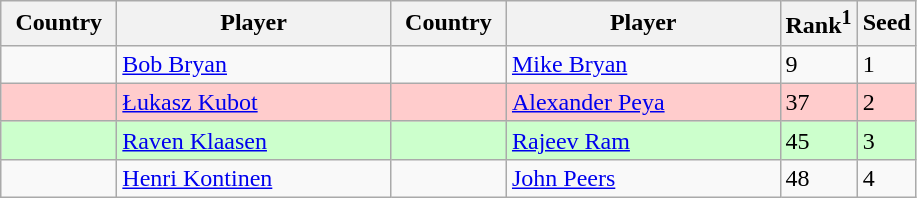<table class="sortable wikitable">
<tr>
<th width="70">Country</th>
<th width="175">Player</th>
<th width="70">Country</th>
<th width="175">Player</th>
<th>Rank<sup>1</sup></th>
<th>Seed</th>
</tr>
<tr>
<td></td>
<td><a href='#'>Bob Bryan</a></td>
<td></td>
<td><a href='#'>Mike Bryan</a></td>
<td>9</td>
<td>1</td>
</tr>
<tr style="background:#fcc;">
<td></td>
<td><a href='#'>Łukasz Kubot</a></td>
<td></td>
<td><a href='#'>Alexander Peya</a></td>
<td>37</td>
<td>2</td>
</tr>
<tr style="background:#cfc;">
<td></td>
<td><a href='#'>Raven Klaasen</a></td>
<td></td>
<td><a href='#'>Rajeev Ram</a></td>
<td>45</td>
<td>3</td>
</tr>
<tr>
<td></td>
<td><a href='#'>Henri Kontinen</a></td>
<td></td>
<td><a href='#'>John Peers</a></td>
<td>48</td>
<td>4</td>
</tr>
</table>
